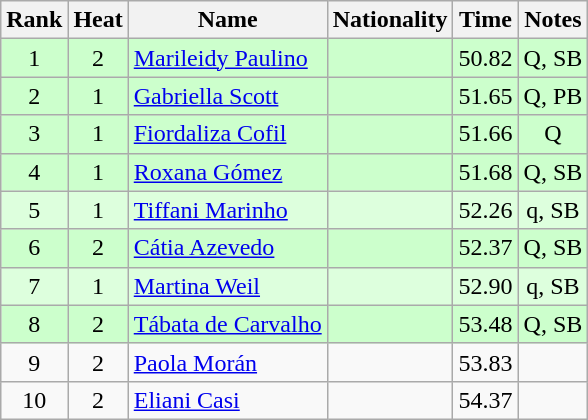<table class="wikitable sortable" style="text-align:center">
<tr>
<th>Rank</th>
<th>Heat</th>
<th>Name</th>
<th>Nationality</th>
<th>Time</th>
<th>Notes</th>
</tr>
<tr bgcolor=ccffcc>
<td>1</td>
<td>2</td>
<td align=left><a href='#'>Marileidy Paulino</a></td>
<td align=left></td>
<td>50.82</td>
<td>Q, SB</td>
</tr>
<tr bgcolor=ccffcc>
<td>2</td>
<td>1</td>
<td align=left><a href='#'>Gabriella Scott</a></td>
<td align=left></td>
<td>51.65</td>
<td>Q, PB</td>
</tr>
<tr bgcolor=ccffcc>
<td>3</td>
<td>1</td>
<td align=left><a href='#'>Fiordaliza Cofil</a></td>
<td align=left></td>
<td>51.66</td>
<td>Q</td>
</tr>
<tr bgcolor=ccffcc>
<td>4</td>
<td>1</td>
<td align=left><a href='#'>Roxana Gómez</a></td>
<td align=left></td>
<td>51.68</td>
<td>Q, SB</td>
</tr>
<tr bgcolor=ddffdd>
<td>5</td>
<td>1</td>
<td align=left><a href='#'>Tiffani Marinho</a></td>
<td align=left></td>
<td>52.26</td>
<td>q, SB</td>
</tr>
<tr bgcolor=ccffcc>
<td>6</td>
<td>2</td>
<td align=left><a href='#'>Cátia Azevedo</a></td>
<td align=left></td>
<td>52.37</td>
<td>Q, SB</td>
</tr>
<tr bgcolor=ddffdd>
<td>7</td>
<td>1</td>
<td align=left><a href='#'>Martina Weil</a></td>
<td align=left></td>
<td>52.90</td>
<td>q, SB</td>
</tr>
<tr bgcolor=ccffcc>
<td>8</td>
<td>2</td>
<td align=left><a href='#'>Tábata de Carvalho</a></td>
<td align=left></td>
<td>53.48</td>
<td>Q, SB</td>
</tr>
<tr>
<td>9</td>
<td>2</td>
<td align=left><a href='#'>Paola Morán</a></td>
<td align=left></td>
<td>53.83</td>
<td></td>
</tr>
<tr>
<td>10</td>
<td>2</td>
<td align=left><a href='#'>Eliani Casi</a></td>
<td align=left></td>
<td>54.37</td>
<td></td>
</tr>
</table>
